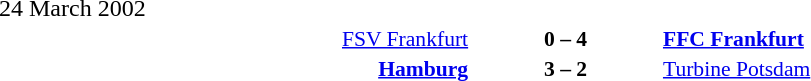<table width=100% cellspacing=1>
<tr>
<th width=25%></th>
<th width=10%></th>
<th width=25%></th>
<th></th>
</tr>
<tr>
<td>24 March 2002</td>
</tr>
<tr style=font-size:90%>
<td align=right><a href='#'>FSV Frankfurt</a></td>
<td align=center><strong>0 – 4</strong></td>
<td><strong><a href='#'>FFC Frankfurt</a></strong></td>
</tr>
<tr style=font-size:90%>
<td align=right><strong><a href='#'>Hamburg</a></strong></td>
<td align=center><strong>3 – 2</strong></td>
<td><a href='#'>Turbine Potsdam</a></td>
</tr>
</table>
